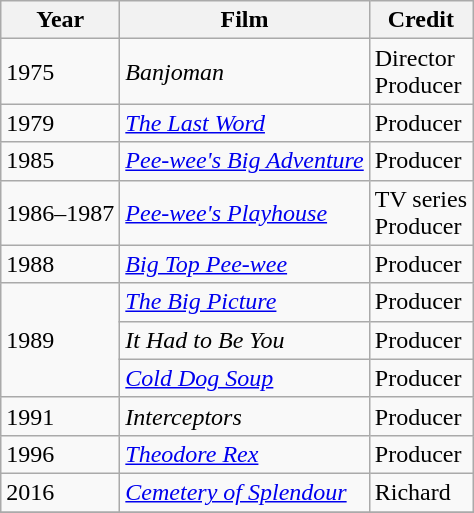<table class="wikitable sortable">
<tr>
<th>Year</th>
<th>Film</th>
<th>Credit</th>
</tr>
<tr>
<td>1975</td>
<td><em>Banjoman</em></td>
<td>Director<br>Producer</td>
</tr>
<tr>
<td>1979</td>
<td><em><a href='#'>The Last Word</a></em></td>
<td>Producer</td>
</tr>
<tr>
<td>1985</td>
<td><em><a href='#'>Pee-wee's Big Adventure</a></em></td>
<td>Producer</td>
</tr>
<tr>
<td>1986–1987</td>
<td><em><a href='#'>Pee-wee's Playhouse</a></em></td>
<td>TV series<br>Producer</td>
</tr>
<tr>
<td>1988</td>
<td><em><a href='#'>Big Top Pee-wee</a></em></td>
<td>Producer</td>
</tr>
<tr>
<td rowspan="3">1989</td>
<td><em><a href='#'>The Big Picture</a></em></td>
<td>Producer</td>
</tr>
<tr>
<td><em>It Had to Be You</em></td>
<td>Producer</td>
</tr>
<tr>
<td><em><a href='#'>Cold Dog Soup</a></em></td>
<td>Producer</td>
</tr>
<tr>
<td>1991</td>
<td><em>Interceptors</em></td>
<td>Producer</td>
</tr>
<tr>
<td>1996</td>
<td><em><a href='#'>Theodore Rex</a></em></td>
<td>Producer</td>
</tr>
<tr>
<td>2016</td>
<td><em><a href='#'>Cemetery of Splendour</a></em></td>
<td>Richard</td>
</tr>
<tr>
</tr>
</table>
